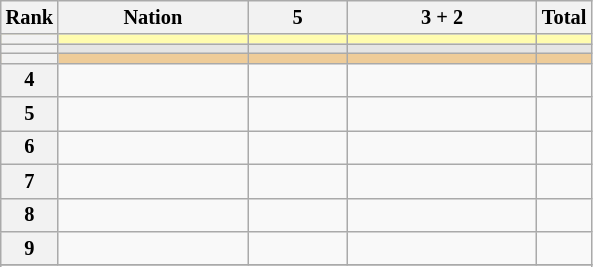<table class="wikitable sortable" style="text-align:center; font-size:85%">
<tr>
<th scope="col" style="width:20px;">Rank</th>
<th ! scope="col" style="width:120px;">Nation</th>
<th ! scope="col" style="width:60px;">5 </th>
<th ! scope="col" style="width:120px;">3  + 2 </th>
<th scope=col>Total</th>
</tr>
<tr bgcolor=fffcaf>
<th scope=row></th>
<td align=left></td>
<td></td>
<td></td>
<td></td>
</tr>
<tr bgcolor=e5e5e5>
<th scope=row></th>
<td align=left></td>
<td></td>
<td></td>
<td></td>
</tr>
<tr bgcolor=eecc99>
<th scope=row></th>
<td align=left></td>
<td></td>
<td></td>
<td></td>
</tr>
<tr>
<th scope=row>4</th>
<td align=left></td>
<td></td>
<td></td>
<td></td>
</tr>
<tr>
<th scope=row>5</th>
<td align=left></td>
<td></td>
<td></td>
<td></td>
</tr>
<tr>
<th scope=row>6</th>
<td align=left></td>
<td></td>
<td></td>
<td></td>
</tr>
<tr>
<th scope=row>7</th>
<td align=left></td>
<td></td>
<td></td>
<td></td>
</tr>
<tr>
<th scope=row>8</th>
<td align=left></td>
<td></td>
<td></td>
<td></td>
</tr>
<tr>
<th scope=row>9</th>
<td align=left></td>
<td></td>
<td></td>
<td></td>
</tr>
<tr>
</tr>
<tr>
</tr>
</table>
